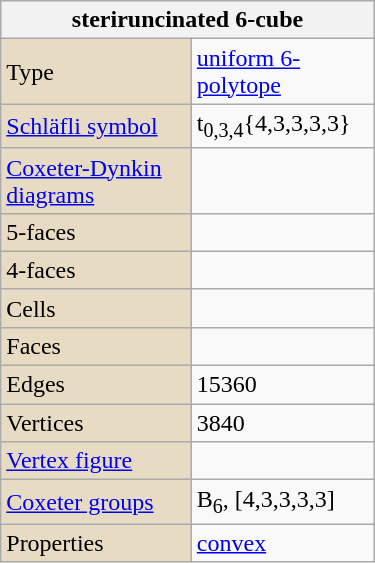<table class="wikitable" align="right" style="margin-left:10px" width="250">
<tr>
<th bgcolor=#e7dcc3 colspan=2>steriruncinated 6-cube</th>
</tr>
<tr>
<td bgcolor=#e7dcc3>Type</td>
<td><a href='#'>uniform 6-polytope</a></td>
</tr>
<tr>
<td bgcolor=#e7dcc3><a href='#'>Schläfli symbol</a></td>
<td>t<sub>0,3,4</sub>{4,3,3,3,3}</td>
</tr>
<tr>
<td bgcolor=#e7dcc3><a href='#'>Coxeter-Dynkin diagrams</a></td>
<td></td>
</tr>
<tr>
<td bgcolor=#e7dcc3>5-faces</td>
<td></td>
</tr>
<tr>
<td bgcolor=#e7dcc3>4-faces</td>
<td></td>
</tr>
<tr>
<td bgcolor=#e7dcc3>Cells</td>
<td></td>
</tr>
<tr>
<td bgcolor=#e7dcc3>Faces</td>
<td></td>
</tr>
<tr>
<td bgcolor=#e7dcc3>Edges</td>
<td>15360</td>
</tr>
<tr>
<td bgcolor=#e7dcc3>Vertices</td>
<td>3840</td>
</tr>
<tr>
<td bgcolor=#e7dcc3><a href='#'>Vertex figure</a></td>
<td></td>
</tr>
<tr>
<td bgcolor=#e7dcc3><a href='#'>Coxeter groups</a></td>
<td>B<sub>6</sub>, [4,3,3,3,3]</td>
</tr>
<tr>
<td bgcolor=#e7dcc3>Properties</td>
<td><a href='#'>convex</a></td>
</tr>
</table>
